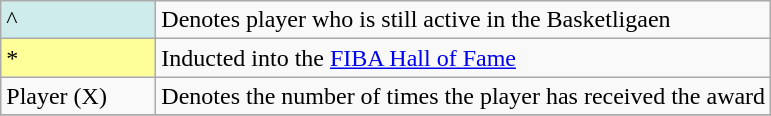<table class="wikitable">
<tr>
<td style="background-color:#CFECEC; width:6em">^</td>
<td>Denotes player who is still active in the Basketligaen</td>
</tr>
<tr>
<td style="background-color:#FFFF99; width:6em">*</td>
<td>Inducted into the <a href='#'>FIBA Hall of Fame</a></td>
</tr>
<tr>
<td>Player (X)</td>
<td>Denotes the number of times the player has received the award</td>
</tr>
<tr>
</tr>
</table>
